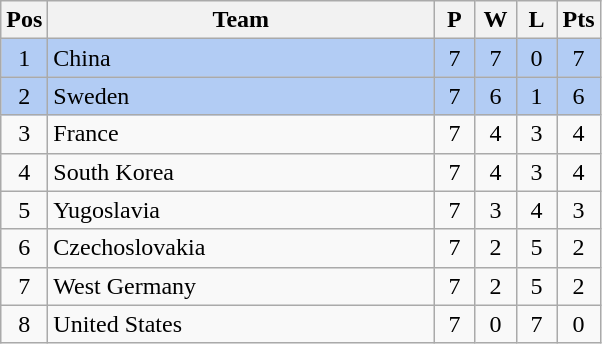<table class="wikitable" style="font-size: 100%">
<tr>
<th width=15>Pos</th>
<th width=250>Team</th>
<th width=20>P</th>
<th width=20>W</th>
<th width=20>L</th>
<th width=20>Pts</th>
</tr>
<tr align=center style="background: #b2ccf4;">
<td>1</td>
<td align="left"> China</td>
<td>7</td>
<td>7</td>
<td>0</td>
<td>7</td>
</tr>
<tr align=center style="background: #b2ccf4;">
<td>2</td>
<td align="left"> Sweden</td>
<td>7</td>
<td>6</td>
<td>1</td>
<td>6</td>
</tr>
<tr align=center>
<td>3</td>
<td align="left"> France</td>
<td>7</td>
<td>4</td>
<td>3</td>
<td>4</td>
</tr>
<tr align=center>
<td>4</td>
<td align="left"> South Korea</td>
<td>7</td>
<td>4</td>
<td>3</td>
<td>4</td>
</tr>
<tr align=center>
<td>5</td>
<td align="left"> Yugoslavia</td>
<td>7</td>
<td>3</td>
<td>4</td>
<td>3</td>
</tr>
<tr align=center>
<td>6</td>
<td align="left"> Czechoslovakia</td>
<td>7</td>
<td>2</td>
<td>5</td>
<td>2</td>
</tr>
<tr align=center>
<td>7</td>
<td align="left"> West Germany</td>
<td>7</td>
<td>2</td>
<td>5</td>
<td>2</td>
</tr>
<tr align=center>
<td>8</td>
<td align="left"> United States</td>
<td>7</td>
<td>0</td>
<td>7</td>
<td>0</td>
</tr>
</table>
